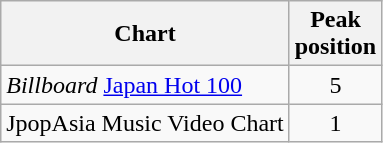<table class="wikitable sortable">
<tr>
<th>Chart</th>
<th>Peak<br>position</th>
</tr>
<tr>
<td><em>Billboard</em> <a href='#'>Japan Hot 100</a></td>
<td align="center">5</td>
</tr>
<tr>
<td>JpopAsia Music Video Chart</td>
<td align="center">1</td>
</tr>
</table>
